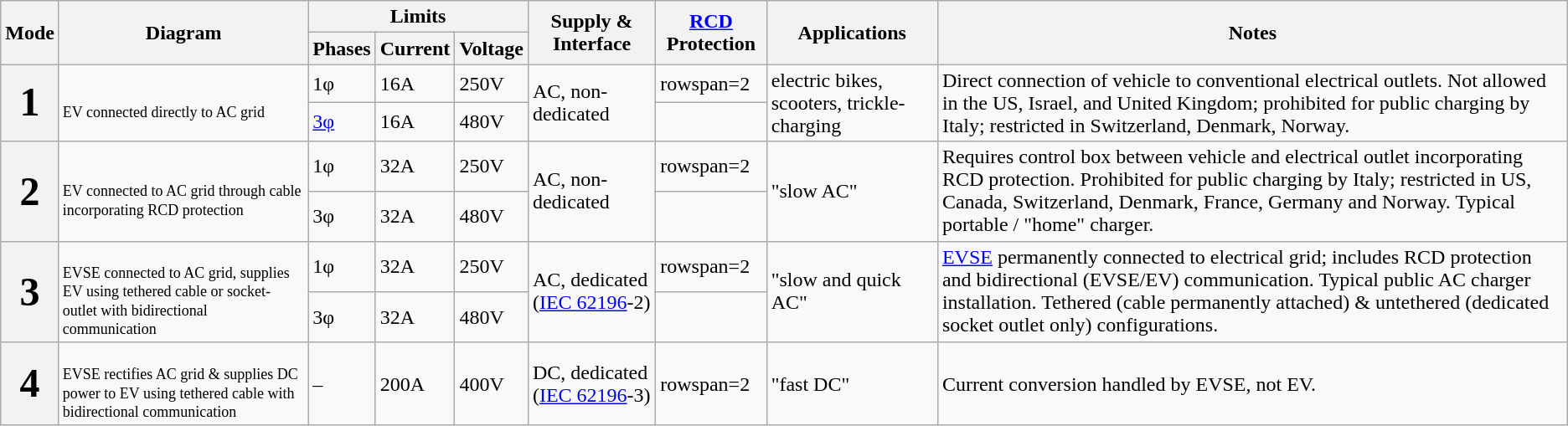<table class="wikitable" style="font-size:100%;">
<tr>
<th rowspan=2>Mode</th>
<th rowspan=2>Diagram</th>
<th colspan=3>Limits</th>
<th rowspan=2>Supply & Interface</th>
<th rowspan=2><a href='#'>RCD</a> Protection</th>
<th rowspan=2>Applications</th>
<th rowspan=2>Notes</th>
</tr>
<tr>
<th>Phases</th>
<th>Current</th>
<th>Voltage</th>
</tr>
<tr>
<th rowspan=2 style="font-size:200%;">1</th>
<td rowspan=2 style="font-size:75%;"><br>EV connected directly to AC grid</td>
<td>1φ</td>
<td>16A</td>
<td>250V</td>
<td rowspan=2>AC, non-dedicated</td>
<td>rowspan=2 </td>
<td rowspan=2>electric bikes, scooters, trickle-charging</td>
<td rowspan=2>Direct connection of vehicle to conventional electrical outlets. Not allowed in the US, Israel, and United Kingdom; prohibited for public charging by Italy; restricted in Switzerland, Denmark, Norway.</td>
</tr>
<tr>
<td><a href='#'>3φ</a></td>
<td>16A</td>
<td>480V</td>
</tr>
<tr>
<th rowspan=2 style="font-size:200%;">2</th>
<td rowspan=2 style="font-size:75%;"><br>EV connected to AC grid through cable incorporating RCD protection</td>
<td>1φ</td>
<td>32A</td>
<td>250V</td>
<td rowspan=2>AC, non-dedicated</td>
<td>rowspan=2 </td>
<td rowspan=2>"slow AC"</td>
<td rowspan=2>Requires control box between vehicle and electrical outlet incorporating RCD protection. Prohibited for public charging by Italy; restricted in US, Canada, Switzerland, Denmark, France, Germany and Norway. Typical portable / "home" charger.</td>
</tr>
<tr>
<td>3φ</td>
<td>32A</td>
<td>480V</td>
</tr>
<tr>
<th rowspan=2 style="font-size:200%;">3</th>
<td rowspan=2 style="font-size:75%;"><br>EVSE connected to AC grid, supplies EV using tethered cable or socket-outlet with bidirectional communication</td>
<td>1φ</td>
<td>32A</td>
<td>250V</td>
<td rowspan=2>AC, dedicated (<a href='#'>IEC 62196</a>-2)</td>
<td>rowspan=2 </td>
<td rowspan=2>"slow and quick AC"</td>
<td rowspan=2><a href='#'>EVSE</a> permanently connected to electrical grid; includes RCD protection and bidirectional (EVSE/EV) communication. Typical public AC charger installation. Tethered (cable permanently attached) & untethered (dedicated socket outlet only) configurations.</td>
</tr>
<tr>
<td>3φ</td>
<td>32A</td>
<td>480V</td>
</tr>
<tr>
<th style="font-size:200%;">4</th>
<td rowspan=2 style="font-size:75%;"><br>EVSE rectifies AC grid & supplies DC power to EV using tethered cable with bidirectional communication</td>
<td>–</td>
<td>200A</td>
<td>400V</td>
<td>DC, dedicated (<a href='#'>IEC 62196</a>-3)</td>
<td>rowspan=2 </td>
<td>"fast DC"</td>
<td>Current conversion handled by EVSE, not EV.</td>
</tr>
</table>
